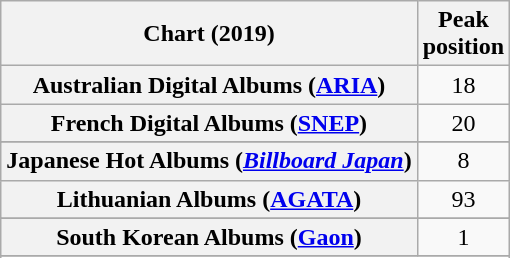<table class="wikitable sortable plainrowheaders" style="text-align:center">
<tr>
<th scope="col">Chart (2019)</th>
<th scope="col">Peak<br>position</th>
</tr>
<tr>
<th scope="row">Australian Digital Albums (<a href='#'>ARIA</a>)</th>
<td>18</td>
</tr>
<tr>
<th scope="row">French Digital Albums (<a href='#'>SNEP</a>)</th>
<td>20</td>
</tr>
<tr>
</tr>
<tr>
<th scope="row">Japanese Hot Albums (<em><a href='#'>Billboard Japan</a></em>)</th>
<td>8</td>
</tr>
<tr>
<th scope="row">Lithuanian Albums (<a href='#'>AGATA</a>)</th>
<td>93</td>
</tr>
<tr>
</tr>
<tr>
<th scope="row">South Korean Albums (<a href='#'>Gaon</a>)</th>
<td>1</td>
</tr>
<tr>
</tr>
<tr>
</tr>
<tr>
</tr>
<tr>
</tr>
<tr>
</tr>
</table>
